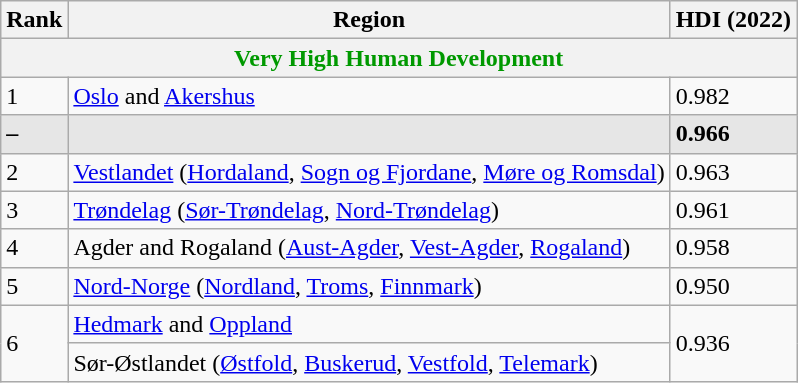<table class="wikitable sortable">
<tr>
<th>Rank</th>
<th>Region</th>
<th>HDI (2022)</th>
</tr>
<tr>
<th colspan="3" style="color:#090;">Very High Human Development</th>
</tr>
<tr>
<td>1</td>
<td><a href='#'>Oslo</a> and <a href='#'>Akershus</a></td>
<td>0.982</td>
</tr>
<tr style="background:#e6e6e6">
<td><strong>–</strong></td>
<td><strong></strong></td>
<td><strong>0.966</strong></td>
</tr>
<tr>
<td>2</td>
<td><a href='#'>Vestlandet</a> (<a href='#'>Hordaland</a>, <a href='#'>Sogn og Fjordane</a>, <a href='#'>Møre og Romsdal</a>)</td>
<td>0.963</td>
</tr>
<tr>
<td>3</td>
<td><a href='#'>Trøndelag</a> (<a href='#'>Sør-Trøndelag</a>, <a href='#'>Nord-Trøndelag</a>)</td>
<td>0.961</td>
</tr>
<tr>
<td>4</td>
<td>Agder and Rogaland (<a href='#'>Aust-Agder</a>, <a href='#'>Vest-Agder</a>, <a href='#'>Rogaland</a>)</td>
<td>0.958</td>
</tr>
<tr>
<td>5</td>
<td><a href='#'>Nord-Norge</a> (<a href='#'>Nordland</a>, <a href='#'>Troms</a>, <a href='#'>Finnmark</a>)</td>
<td>0.950</td>
</tr>
<tr>
<td rowspan="2">6</td>
<td><a href='#'>Hedmark</a> and <a href='#'>Oppland</a></td>
<td rowspan="2">0.936</td>
</tr>
<tr>
<td>Sør-Østlandet (<a href='#'>Østfold</a>, <a href='#'>Buskerud</a>, <a href='#'>Vestfold</a>, <a href='#'>Telemark</a>)</td>
</tr>
</table>
